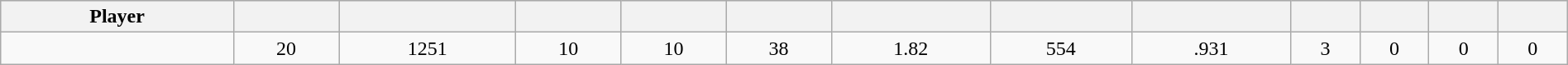<table class="wikitable sortable" style="width:100%;">
<tr style="text-align:center; background:#ddd;">
<th>Player</th>
<th></th>
<th></th>
<th></th>
<th></th>
<th></th>
<th></th>
<th></th>
<th></th>
<th></th>
<th></th>
<th></th>
<th></th>
</tr>
<tr align=center>
<td></td>
<td>20</td>
<td>1251</td>
<td>10</td>
<td>10</td>
<td>38</td>
<td>1.82</td>
<td>554</td>
<td>.931</td>
<td>3</td>
<td>0</td>
<td>0</td>
<td>0</td>
</tr>
</table>
